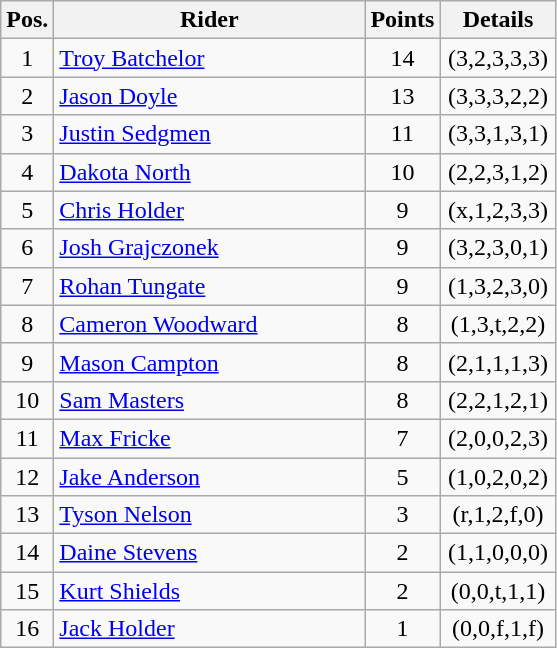<table class=wikitable>
<tr>
<th width=25px>Pos.</th>
<th width=200px>Rider</th>
<th width=40px>Points</th>
<th width=70px>Details</th>
</tr>
<tr align=center >
<td>1</td>
<td align=left><a href='#'>Troy Batchelor</a></td>
<td>14</td>
<td>(3,2,3,3,3)</td>
</tr>
<tr align=center >
<td>2</td>
<td align=left><a href='#'>Jason Doyle</a></td>
<td>13</td>
<td>(3,3,3,2,2)</td>
</tr>
<tr align=center >
<td>3</td>
<td align=left><a href='#'>Justin Sedgmen</a></td>
<td>11</td>
<td>(3,3,1,3,1)</td>
</tr>
<tr align=center >
<td>4</td>
<td align=left><a href='#'>Dakota North</a></td>
<td>10</td>
<td>(2,2,3,1,2)</td>
</tr>
<tr align=center >
<td>5</td>
<td align=left><a href='#'>Chris Holder</a></td>
<td>9</td>
<td>(x,1,2,3,3)</td>
</tr>
<tr align=center >
<td>6</td>
<td align=left><a href='#'>Josh Grajczonek</a></td>
<td>9</td>
<td>(3,2,3,0,1)</td>
</tr>
<tr align=center >
<td>7</td>
<td align=left><a href='#'>Rohan Tungate</a></td>
<td>9</td>
<td>(1,3,2,3,0)</td>
</tr>
<tr align=center>
<td>8</td>
<td align=left><a href='#'>Cameron Woodward</a></td>
<td>8</td>
<td>(1,3,t,2,2)</td>
</tr>
<tr align=center>
<td>9</td>
<td align=left><a href='#'>Mason Campton</a></td>
<td>8</td>
<td>(2,1,1,1,3)</td>
</tr>
<tr align=center>
<td>10</td>
<td align=left><a href='#'>Sam Masters</a></td>
<td>8</td>
<td>(2,2,1,2,1)</td>
</tr>
<tr align=center>
<td>11</td>
<td align=left><a href='#'>Max Fricke</a></td>
<td>7</td>
<td>(2,0,0,2,3)</td>
</tr>
<tr align=center>
<td>12</td>
<td align=left><a href='#'>Jake Anderson</a></td>
<td>5</td>
<td>(1,0,2,0,2)</td>
</tr>
<tr align=center>
<td>13</td>
<td align=left><a href='#'>Tyson Nelson</a></td>
<td>3</td>
<td>(r,1,2,f,0)</td>
</tr>
<tr align=center>
<td>14</td>
<td align=left><a href='#'>Daine Stevens</a></td>
<td>2</td>
<td>(1,1,0,0,0)</td>
</tr>
<tr align=center>
<td>15</td>
<td align=left><a href='#'>Kurt Shields</a></td>
<td>2</td>
<td>(0,0,t,1,1)</td>
</tr>
<tr align=center>
<td>16</td>
<td align=left><a href='#'>Jack Holder</a></td>
<td>1</td>
<td>(0,0,f,1,f)</td>
</tr>
</table>
